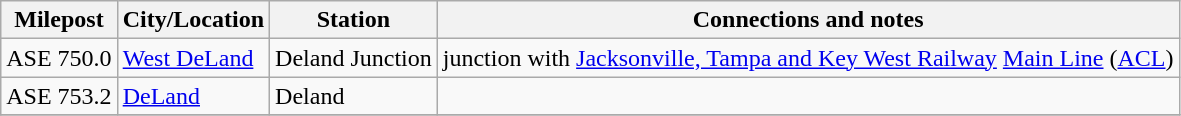<table class="wikitable">
<tr>
<th>Milepost</th>
<th>City/Location</th>
<th>Station</th>
<th>Connections and notes</th>
</tr>
<tr>
<td>ASE 750.0</td>
<td><a href='#'>West DeLand</a></td>
<td>Deland Junction</td>
<td>junction with <a href='#'>Jacksonville, Tampa and Key West Railway</a> <a href='#'>Main Line</a> (<a href='#'>ACL</a>)</td>
</tr>
<tr>
<td>ASE 753.2</td>
<td><a href='#'>DeLand</a></td>
<td>Deland</td>
<td></td>
</tr>
<tr>
</tr>
</table>
